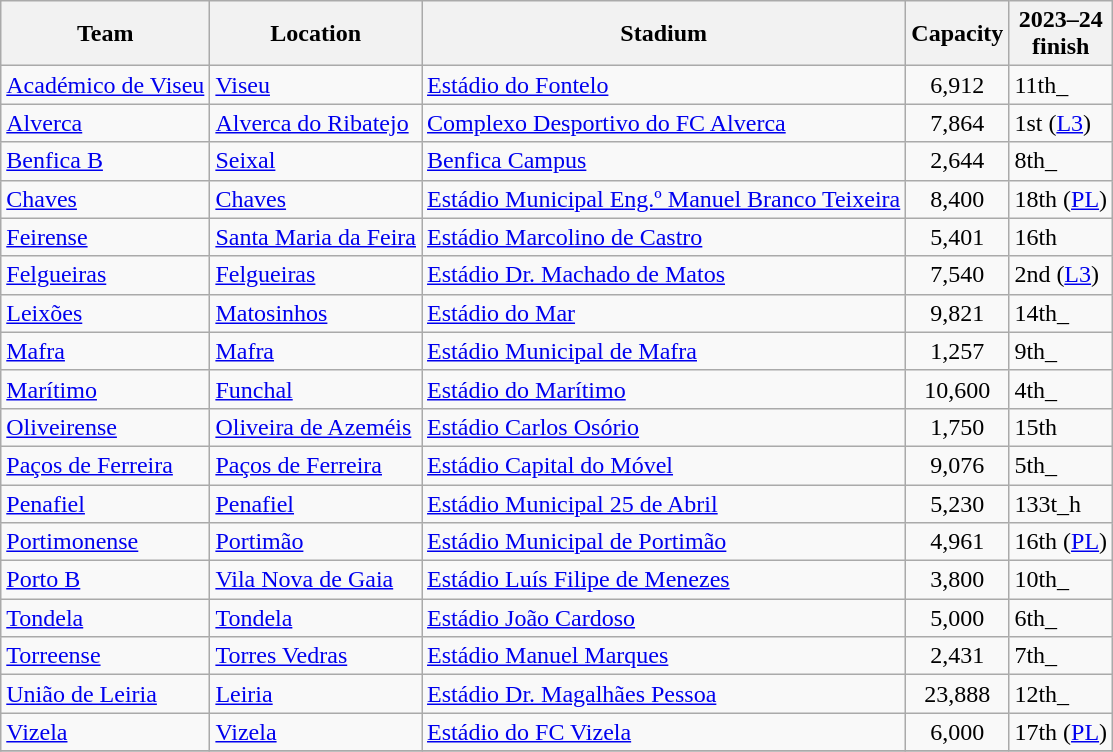<table class="wikitable sortable">
<tr>
<th>Team</th>
<th>Location</th>
<th>Stadium</th>
<th>Capacity</th>
<th data-sort-type="number">2023–24<br>finish</th>
</tr>
<tr>
<td><a href='#'>Académico de Viseu</a></td>
<td><a href='#'>Viseu</a></td>
<td><a href='#'>Estádio do Fontelo</a></td>
<td style="text-align:center;">6,912</td>
<td>11th_</td>
</tr>
<tr>
<td><a href='#'>Alverca</a></td>
<td><a href='#'>Alverca do Ribatejo</a></td>
<td><a href='#'>Complexo Desportivo do FC Alverca</a></td>
<td style="text-align:center;">7,864</td>
<td>1st (<a href='#'>L3</a>)</td>
</tr>
<tr>
<td><a href='#'>Benfica B</a></td>
<td><a href='#'>Seixal</a></td>
<td><a href='#'>Benfica Campus</a></td>
<td style="text-align:center;">2,644</td>
<td>8th_</td>
</tr>
<tr>
<td><a href='#'>Chaves</a></td>
<td><a href='#'>Chaves</a></td>
<td><a href='#'>Estádio Municipal Eng.º Manuel Branco Teixeira</a></td>
<td style="text-align:center;">8,400</td>
<td>18th (<a href='#'>PL</a>)</td>
</tr>
<tr>
<td><a href='#'>Feirense</a></td>
<td><a href='#'>Santa Maria da Feira</a></td>
<td><a href='#'>Estádio Marcolino de Castro</a></td>
<td style="text-align:center;">5,401</td>
<td>16th</td>
</tr>
<tr>
<td><a href='#'>Felgueiras</a></td>
<td><a href='#'>Felgueiras</a></td>
<td><a href='#'>Estádio Dr. Machado de Matos</a></td>
<td style="text-align:center;">7,540</td>
<td>2nd (<a href='#'>L3</a>)</td>
</tr>
<tr>
<td><a href='#'>Leixões</a></td>
<td><a href='#'>Matosinhos</a></td>
<td><a href='#'>Estádio do Mar</a></td>
<td style="text-align:center;">9,821</td>
<td>14th_</td>
</tr>
<tr>
<td><a href='#'>Mafra</a></td>
<td><a href='#'>Mafra</a></td>
<td><a href='#'>Estádio Municipal de Mafra</a></td>
<td style="text-align:center;">1,257</td>
<td>9th_</td>
</tr>
<tr>
<td><a href='#'>Marítimo</a></td>
<td> <a href='#'>Funchal</a></td>
<td><a href='#'>Estádio do Marítimo</a></td>
<td style="text-align:center;">10,600</td>
<td>4th_</td>
</tr>
<tr>
<td><a href='#'>Oliveirense</a></td>
<td><a href='#'>Oliveira de Azeméis</a></td>
<td><a href='#'>Estádio Carlos Osório</a></td>
<td style="text-align:center;">1,750</td>
<td>15th</td>
</tr>
<tr>
<td><a href='#'>Paços de Ferreira</a></td>
<td><a href='#'>Paços de Ferreira</a></td>
<td><a href='#'>Estádio Capital do Móvel</a></td>
<td style="text-align:center;">9,076</td>
<td>5th_</td>
</tr>
<tr>
<td><a href='#'>Penafiel</a></td>
<td><a href='#'>Penafiel</a></td>
<td><a href='#'>Estádio Municipal 25 de Abril</a></td>
<td style="text-align:center;">5,230</td>
<td>133t_h</td>
</tr>
<tr>
<td><a href='#'>Portimonense</a></td>
<td><a href='#'>Portimão</a></td>
<td><a href='#'>Estádio Municipal de Portimão</a></td>
<td style="text-align:center;">4,961</td>
<td>16th (<a href='#'>PL</a>)</td>
</tr>
<tr>
<td><a href='#'>Porto B</a></td>
<td><a href='#'>Vila Nova de Gaia</a></td>
<td><a href='#'>Estádio Luís Filipe de Menezes</a></td>
<td style="text-align:center;">3,800</td>
<td>10th_</td>
</tr>
<tr>
<td><a href='#'>Tondela</a></td>
<td><a href='#'>Tondela</a></td>
<td><a href='#'>Estádio João Cardoso</a></td>
<td style="text-align:center;">5,000</td>
<td>6th_</td>
</tr>
<tr>
<td><a href='#'>Torreense</a></td>
<td><a href='#'>Torres Vedras</a></td>
<td><a href='#'>Estádio Manuel Marques</a></td>
<td style="text-align:center;">2,431</td>
<td>7th_</td>
</tr>
<tr>
<td><a href='#'>União de Leiria</a></td>
<td><a href='#'>Leiria</a></td>
<td><a href='#'>Estádio Dr. Magalhães Pessoa</a></td>
<td style="text-align:center;">23,888</td>
<td>12th_</td>
</tr>
<tr>
<td><a href='#'>Vizela</a></td>
<td><a href='#'>Vizela</a></td>
<td><a href='#'>Estádio do FC Vizela</a></td>
<td style="text-align:center;">6,000</td>
<td>17th (<a href='#'>PL</a>)</td>
</tr>
<tr>
</tr>
</table>
